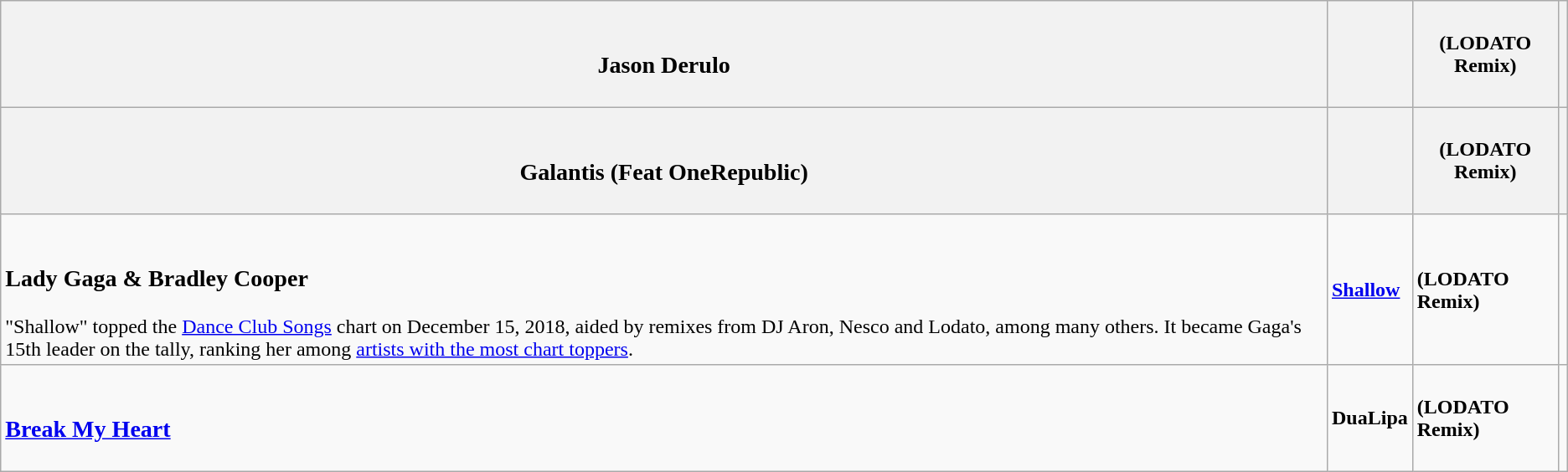<table class="wikitable">
<tr>
<th><br><h3>Jason Derulo</h3></th>
<th></th>
<th>(LODATO Remix)</th>
<th></th>
</tr>
<tr>
<th><br><h3>Galantis (Feat OneRepublic)</h3></th>
<th></th>
<th>(LODATO Remix)</th>
<th></th>
</tr>
<tr>
<td><br><h3>Lady Gaga & Bradley Cooper</h3>"Shallow" topped the <a href='#'>Dance Club Songs</a> chart on December 15, 2018, aided by remixes from DJ Aron, Nesco and Lodato, among many others. It became Gaga's 15th leader on the tally, ranking her among <a href='#'>artists with the most chart toppers</a>.</td>
<td><strong><a href='#'>Shallow</a></strong></td>
<td><strong>(LODATO Remix)</strong></td>
<td></td>
</tr>
<tr>
<td><br><h3><a href='#'>Break My Heart</a></h3></td>
<td><strong>DuaLipa</strong></td>
<td><strong>(LODATO Remix)</strong></td>
<td></td>
</tr>
</table>
